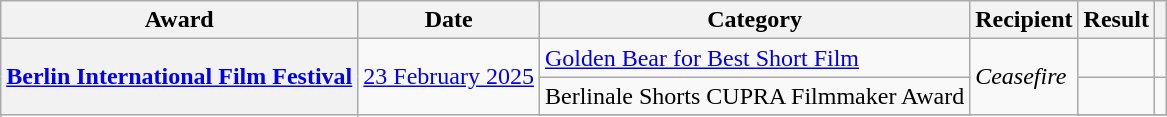<table class="wikitable sortable plainrowheaders">
<tr>
<th>Award</th>
<th>Date</th>
<th>Category</th>
<th>Recipient</th>
<th>Result</th>
<th></th>
</tr>
<tr>
<th scope="row" rowspan=3><a href='#'>Berlin International Film Festival</a></th>
<td rowspan=3><a href='#'>23 February 2025</a></td>
<td><a href='#'>Golden Bear for Best Short Film</a></td>
<td rowspan="3"><em>Ceasefire</em></td>
<td></td>
<td align="center" rowspan="1"></td>
</tr>
<tr>
<td>Berlinale Shorts CUPRA Filmmaker Award</td>
<td></td>
<td align="center" rowspan="1"></td>
</tr>
<tr>
</tr>
</table>
